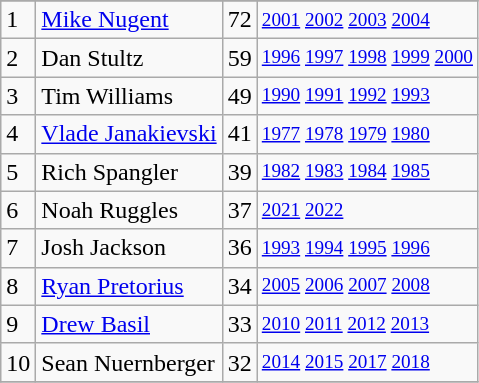<table class="wikitable">
<tr>
</tr>
<tr>
<td>1</td>
<td><a href='#'>Mike Nugent</a></td>
<td>72</td>
<td style="font-size:80%;"><a href='#'>2001</a> <a href='#'>2002</a> <a href='#'>2003</a> <a href='#'>2004</a></td>
</tr>
<tr>
<td>2</td>
<td>Dan Stultz</td>
<td>59</td>
<td style="font-size:80%;"><a href='#'>1996</a> <a href='#'>1997</a> <a href='#'>1998</a> <a href='#'>1999</a> <a href='#'>2000</a></td>
</tr>
<tr>
<td>3</td>
<td>Tim Williams</td>
<td>49</td>
<td style="font-size:80%;"><a href='#'>1990</a> <a href='#'>1991</a> <a href='#'>1992</a> <a href='#'>1993</a></td>
</tr>
<tr>
<td>4</td>
<td><a href='#'>Vlade Janakievski</a></td>
<td>41</td>
<td style="font-size:80%;"><a href='#'>1977</a> <a href='#'>1978</a> <a href='#'>1979</a> <a href='#'>1980</a></td>
</tr>
<tr>
<td>5</td>
<td>Rich Spangler</td>
<td>39</td>
<td style="font-size:80%;"><a href='#'>1982</a> <a href='#'>1983</a> <a href='#'>1984</a> <a href='#'>1985</a></td>
</tr>
<tr>
<td>6</td>
<td>Noah Ruggles</td>
<td>37</td>
<td style="font-size:80%;"><a href='#'>2021</a> <a href='#'>2022</a></td>
</tr>
<tr>
<td>7</td>
<td>Josh Jackson</td>
<td>36</td>
<td style="font-size:80%;"><a href='#'>1993</a> <a href='#'>1994</a> <a href='#'>1995</a> <a href='#'>1996</a></td>
</tr>
<tr>
<td>8</td>
<td><a href='#'>Ryan Pretorius</a></td>
<td>34</td>
<td style="font-size:80%;"><a href='#'>2005</a> <a href='#'>2006</a> <a href='#'>2007</a> <a href='#'>2008</a></td>
</tr>
<tr>
<td>9</td>
<td><a href='#'>Drew Basil</a></td>
<td>33</td>
<td style="font-size:80%;"><a href='#'>2010</a> <a href='#'>2011</a> <a href='#'>2012</a> <a href='#'>2013</a></td>
</tr>
<tr>
<td>10</td>
<td>Sean Nuernberger</td>
<td>32</td>
<td style="font-size:80%;"><a href='#'>2014</a> <a href='#'>2015</a> <a href='#'>2017</a> <a href='#'>2018</a></td>
</tr>
<tr>
</tr>
</table>
